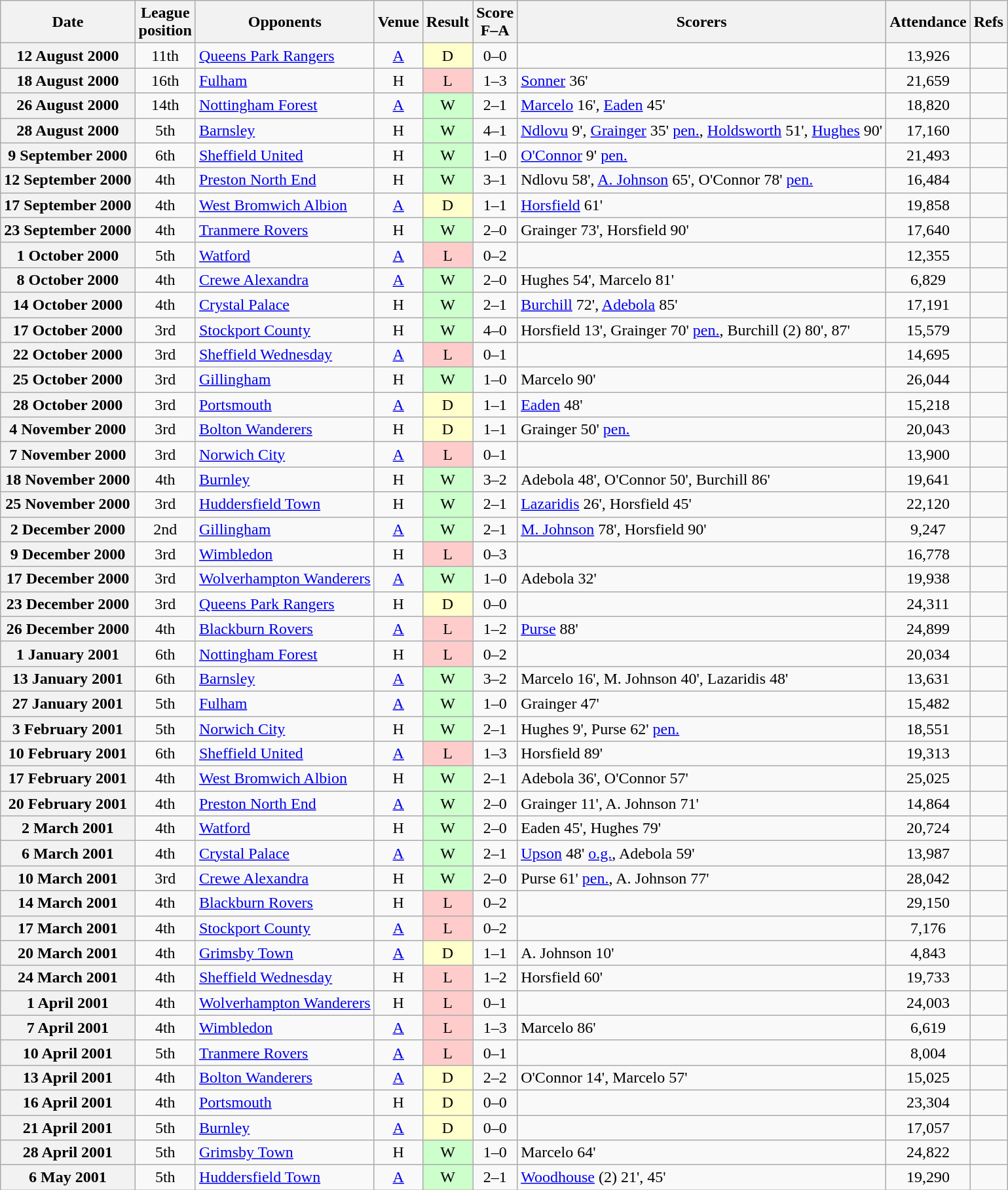<table class="wikitable plainrowheaders" style="text-align:center">
<tr>
<th scope="col">Date</th>
<th scope="col">League<br>position</th>
<th scope="col">Opponents</th>
<th scope="col">Venue</th>
<th scope="col">Result</th>
<th scope="col">Score<br>F–A</th>
<th scope="col">Scorers</th>
<th scope="col">Attendance</th>
<th scope="col">Refs</th>
</tr>
<tr>
<th scope="row">12 August 2000</th>
<td>11th</td>
<td align="left"><a href='#'>Queens Park Rangers</a></td>
<td><a href='#'>A</a></td>
<td style="background:#ffc">D</td>
<td>0–0</td>
<td></td>
<td>13,926</td>
<td></td>
</tr>
<tr>
<th scope="row">18 August 2000</th>
<td>16th</td>
<td align="left"><a href='#'>Fulham</a></td>
<td>H</td>
<td style="background:#fcc">L</td>
<td>1–3</td>
<td align="left"><a href='#'>Sonner</a> 36'</td>
<td>21,659</td>
<td></td>
</tr>
<tr>
<th scope="row">26 August 2000</th>
<td>14th</td>
<td align="left"><a href='#'>Nottingham Forest</a></td>
<td><a href='#'>A</a></td>
<td style="background:#cfc">W</td>
<td>2–1</td>
<td align="left"><a href='#'>Marcelo</a> 16', <a href='#'>Eaden</a> 45'</td>
<td>18,820</td>
<td></td>
</tr>
<tr>
<th scope="row">28 August 2000</th>
<td>5th</td>
<td align="left"><a href='#'>Barnsley</a></td>
<td>H</td>
<td style="background:#cfc">W</td>
<td>4–1</td>
<td align="left"><a href='#'>Ndlovu</a> 9', <a href='#'>Grainger</a> 35' <a href='#'>pen.</a>, <a href='#'>Holdsworth</a> 51', <a href='#'>Hughes</a> 90'</td>
<td>17,160</td>
<td></td>
</tr>
<tr>
<th scope="row">9 September 2000</th>
<td>6th</td>
<td align="left"><a href='#'>Sheffield United</a></td>
<td>H</td>
<td style="background:#cfc">W</td>
<td>1–0</td>
<td align="left"><a href='#'>O'Connor</a> 9' <a href='#'>pen.</a></td>
<td>21,493</td>
<td></td>
</tr>
<tr>
<th scope="row">12 September 2000</th>
<td>4th</td>
<td align="left"><a href='#'>Preston North End</a></td>
<td>H</td>
<td style="background:#cfc">W</td>
<td>3–1</td>
<td align="left">Ndlovu 58', <a href='#'>A. Johnson</a> 65', O'Connor 78' <a href='#'>pen.</a></td>
<td>16,484</td>
<td></td>
</tr>
<tr>
<th scope="row">17 September 2000</th>
<td>4th</td>
<td align="left"><a href='#'>West Bromwich Albion</a></td>
<td><a href='#'>A</a></td>
<td style="background:#ffc">D</td>
<td>1–1</td>
<td align="left"><a href='#'>Horsfield</a> 61'</td>
<td>19,858</td>
<td></td>
</tr>
<tr>
<th scope="row">23 September 2000</th>
<td>4th</td>
<td align="left"><a href='#'>Tranmere Rovers</a></td>
<td>H</td>
<td style="background:#cfc">W</td>
<td>2–0</td>
<td align="left">Grainger 73', Horsfield 90'</td>
<td>17,640</td>
<td></td>
</tr>
<tr>
<th scope="row">1 October 2000</th>
<td>5th</td>
<td align="left"><a href='#'>Watford</a></td>
<td><a href='#'>A</a></td>
<td style="background:#fcc">L</td>
<td>0–2</td>
<td></td>
<td>12,355</td>
<td></td>
</tr>
<tr>
<th scope="row">8 October 2000</th>
<td>4th</td>
<td align="left"><a href='#'>Crewe Alexandra</a></td>
<td><a href='#'>A</a></td>
<td style="background:#cfc">W</td>
<td>2–0</td>
<td align="left">Hughes 54', Marcelo 81'</td>
<td>6,829</td>
<td></td>
</tr>
<tr>
<th scope="row">14 October 2000</th>
<td>4th</td>
<td align="left"><a href='#'>Crystal Palace</a></td>
<td>H</td>
<td style="background:#cfc">W</td>
<td>2–1</td>
<td align="left"><a href='#'>Burchill</a> 72', <a href='#'>Adebola</a> 85'</td>
<td>17,191</td>
<td></td>
</tr>
<tr>
<th scope="row">17 October 2000</th>
<td>3rd</td>
<td align="left"><a href='#'>Stockport County</a></td>
<td>H</td>
<td style="background:#cfc">W</td>
<td>4–0</td>
<td align="left">Horsfield 13', Grainger 70' <a href='#'>pen.</a>, Burchill (2) 80', 87'</td>
<td>15,579</td>
<td></td>
</tr>
<tr>
<th scope="row">22 October 2000</th>
<td>3rd</td>
<td align="left"><a href='#'>Sheffield Wednesday</a></td>
<td><a href='#'>A</a></td>
<td style="background:#fcc">L</td>
<td>0–1</td>
<td></td>
<td>14,695</td>
<td></td>
</tr>
<tr>
<th scope="row">25 October 2000</th>
<td>3rd</td>
<td align="left"><a href='#'>Gillingham</a></td>
<td>H</td>
<td style="background:#cfc">W</td>
<td>1–0</td>
<td align="left">Marcelo 90'</td>
<td>26,044</td>
<td></td>
</tr>
<tr>
<th scope="row">28 October 2000</th>
<td>3rd</td>
<td align="left"><a href='#'>Portsmouth</a></td>
<td><a href='#'>A</a></td>
<td style="background:#ffc">D</td>
<td>1–1</td>
<td align="left"><a href='#'>Eaden</a> 48'</td>
<td>15,218</td>
<td></td>
</tr>
<tr>
<th scope="row">4 November 2000</th>
<td>3rd</td>
<td align="left"><a href='#'>Bolton Wanderers</a></td>
<td>H</td>
<td style="background:#ffc">D</td>
<td>1–1</td>
<td align="left">Grainger 50' <a href='#'>pen.</a></td>
<td>20,043</td>
<td></td>
</tr>
<tr>
<th scope="row">7 November 2000</th>
<td>3rd</td>
<td align="left"><a href='#'>Norwich City</a></td>
<td><a href='#'>A</a></td>
<td style="background:#fcc">L</td>
<td>0–1</td>
<td></td>
<td>13,900</td>
<td></td>
</tr>
<tr>
<th scope="row">18 November 2000</th>
<td>4th</td>
<td align="left"><a href='#'>Burnley</a></td>
<td>H</td>
<td style="background:#cfc">W</td>
<td>3–2</td>
<td align="left">Adebola 48', O'Connor 50', Burchill 86'</td>
<td>19,641</td>
<td></td>
</tr>
<tr>
<th scope="row">25 November 2000</th>
<td>3rd</td>
<td align="left"><a href='#'>Huddersfield Town</a></td>
<td>H</td>
<td style="background:#cfc">W</td>
<td>2–1</td>
<td align="left"><a href='#'>Lazaridis</a> 26', Horsfield 45'</td>
<td>22,120</td>
<td></td>
</tr>
<tr>
<th scope="row">2 December 2000</th>
<td>2nd</td>
<td align="left"><a href='#'>Gillingham</a></td>
<td><a href='#'>A</a></td>
<td style="background:#cfc">W</td>
<td>2–1</td>
<td align="left"><a href='#'>M. Johnson</a> 78', Horsfield 90'</td>
<td>9,247</td>
<td></td>
</tr>
<tr>
<th scope="row">9 December 2000</th>
<td>3rd</td>
<td align="left"><a href='#'>Wimbledon</a></td>
<td>H</td>
<td style="background:#fcc">L</td>
<td>0–3</td>
<td></td>
<td>16,778</td>
<td></td>
</tr>
<tr>
<th scope="row">17 December 2000</th>
<td>3rd</td>
<td align="left"><a href='#'>Wolverhampton Wanderers</a></td>
<td><a href='#'>A</a></td>
<td style="background:#cfc">W</td>
<td>1–0</td>
<td align="left">Adebola 32'</td>
<td>19,938</td>
<td></td>
</tr>
<tr>
<th scope="row">23 December 2000</th>
<td>3rd</td>
<td align="left"><a href='#'>Queens Park Rangers</a></td>
<td>H</td>
<td style="background:#ffc">D</td>
<td>0–0</td>
<td></td>
<td>24,311</td>
<td></td>
</tr>
<tr>
<th scope="row">26 December 2000</th>
<td>4th</td>
<td align="left"><a href='#'>Blackburn Rovers</a></td>
<td><a href='#'>A</a></td>
<td style="background:#fcc">L</td>
<td>1–2</td>
<td align="left"><a href='#'>Purse</a> 88'</td>
<td>24,899</td>
<td></td>
</tr>
<tr>
<th scope="row">1 January 2001</th>
<td>6th</td>
<td align="left"><a href='#'>Nottingham Forest</a></td>
<td>H</td>
<td style="background:#fcc">L</td>
<td>0–2</td>
<td></td>
<td>20,034</td>
<td></td>
</tr>
<tr>
<th scope="row">13 January 2001</th>
<td>6th</td>
<td align="left"><a href='#'>Barnsley</a></td>
<td><a href='#'>A</a></td>
<td style="background:#cfc">W</td>
<td>3–2</td>
<td align="left">Marcelo 16', M. Johnson 40', Lazaridis 48'</td>
<td>13,631</td>
<td></td>
</tr>
<tr>
<th scope="row">27 January 2001</th>
<td>5th</td>
<td align="left"><a href='#'>Fulham</a></td>
<td><a href='#'>A</a></td>
<td style="background:#cfc">W</td>
<td>1–0</td>
<td align="left">Grainger 47'</td>
<td>15,482</td>
<td></td>
</tr>
<tr>
<th scope="row">3 February 2001</th>
<td>5th</td>
<td align="left"><a href='#'>Norwich City</a></td>
<td>H</td>
<td style="background:#cfc">W</td>
<td>2–1</td>
<td align="left">Hughes 9', Purse 62' <a href='#'>pen.</a></td>
<td>18,551</td>
<td></td>
</tr>
<tr>
<th scope="row">10 February 2001</th>
<td>6th</td>
<td align="left"><a href='#'>Sheffield United</a></td>
<td><a href='#'>A</a></td>
<td style="background:#fcc">L</td>
<td>1–3</td>
<td align="left">Horsfield 89'</td>
<td>19,313</td>
<td></td>
</tr>
<tr>
<th scope="row">17 February 2001</th>
<td>4th</td>
<td align="left"><a href='#'>West Bromwich Albion</a></td>
<td>H</td>
<td style="background:#cfc">W</td>
<td>2–1</td>
<td align="left">Adebola 36', O'Connor 57'</td>
<td>25,025</td>
<td></td>
</tr>
<tr>
<th scope="row">20 February 2001</th>
<td>4th</td>
<td align="left"><a href='#'>Preston North End</a></td>
<td><a href='#'>A</a></td>
<td style="background:#cfc">W</td>
<td>2–0</td>
<td align="left">Grainger 11', A. Johnson 71'</td>
<td>14,864</td>
<td></td>
</tr>
<tr>
<th scope="row">2 March 2001</th>
<td>4th</td>
<td align="left"><a href='#'>Watford</a></td>
<td>H</td>
<td style="background:#cfc">W</td>
<td>2–0</td>
<td align="left">Eaden 45', Hughes 79'</td>
<td>20,724</td>
<td></td>
</tr>
<tr>
<th scope="row">6 March 2001</th>
<td>4th</td>
<td align="left"><a href='#'>Crystal Palace</a></td>
<td><a href='#'>A</a></td>
<td style="background:#cfc">W</td>
<td>2–1</td>
<td align="left"><a href='#'>Upson</a> 48' <a href='#'>o.g.</a>, Adebola 59'</td>
<td>13,987</td>
<td></td>
</tr>
<tr>
<th scope="row">10 March 2001</th>
<td>3rd</td>
<td align="left"><a href='#'>Crewe Alexandra</a></td>
<td>H</td>
<td style="background:#cfc">W</td>
<td>2–0</td>
<td align="left">Purse 61' <a href='#'>pen.</a>, A. Johnson 77'</td>
<td>28,042</td>
<td></td>
</tr>
<tr>
<th scope="row">14 March 2001</th>
<td>4th</td>
<td align="left"><a href='#'>Blackburn Rovers</a></td>
<td>H</td>
<td style="background:#fcc">L</td>
<td>0–2</td>
<td></td>
<td>29,150</td>
<td></td>
</tr>
<tr>
<th scope="row">17 March 2001</th>
<td>4th</td>
<td align="left"><a href='#'>Stockport County</a></td>
<td><a href='#'>A</a></td>
<td style="background:#fcc">L</td>
<td>0–2</td>
<td></td>
<td>7,176</td>
<td></td>
</tr>
<tr>
<th scope="row">20 March 2001</th>
<td>4th</td>
<td align="left"><a href='#'>Grimsby Town</a></td>
<td><a href='#'>A</a></td>
<td style="background:#ffc">D</td>
<td>1–1</td>
<td align="left">A. Johnson 10'</td>
<td>4,843</td>
<td></td>
</tr>
<tr>
<th scope="row">24 March 2001</th>
<td>4th</td>
<td align="left"><a href='#'>Sheffield Wednesday</a></td>
<td>H</td>
<td style="background:#fcc">L</td>
<td>1–2</td>
<td align="left">Horsfield 60'</td>
<td>19,733</td>
<td></td>
</tr>
<tr>
<th scope="row">1 April 2001</th>
<td>4th</td>
<td align="left"><a href='#'>Wolverhampton Wanderers</a></td>
<td>H</td>
<td style="background:#fcc">L</td>
<td>0–1</td>
<td></td>
<td>24,003</td>
<td></td>
</tr>
<tr>
<th scope="row">7 April 2001</th>
<td>4th</td>
<td align="left"><a href='#'>Wimbledon</a></td>
<td><a href='#'>A</a></td>
<td style="background:#fcc">L</td>
<td>1–3</td>
<td align="left">Marcelo 86'</td>
<td>6,619</td>
<td></td>
</tr>
<tr>
<th scope="row">10 April 2001</th>
<td>5th</td>
<td align="left"><a href='#'>Tranmere Rovers</a></td>
<td><a href='#'>A</a></td>
<td style="background:#fcc">L</td>
<td>0–1</td>
<td></td>
<td>8,004</td>
<td></td>
</tr>
<tr>
<th scope="row">13 April 2001</th>
<td>4th</td>
<td align="left"><a href='#'>Bolton Wanderers</a></td>
<td><a href='#'>A</a></td>
<td style="background:#ffc">D</td>
<td>2–2</td>
<td align="left">O'Connor 14', Marcelo 57'</td>
<td>15,025</td>
<td></td>
</tr>
<tr>
<th scope="row">16 April 2001</th>
<td>4th</td>
<td align="left"><a href='#'>Portsmouth</a></td>
<td>H</td>
<td style="background:#ffc">D</td>
<td>0–0</td>
<td></td>
<td>23,304</td>
<td></td>
</tr>
<tr>
<th scope="row">21 April 2001</th>
<td>5th</td>
<td align="left"><a href='#'>Burnley</a></td>
<td><a href='#'>A</a></td>
<td style="background:#ffc">D</td>
<td>0–0</td>
<td></td>
<td>17,057</td>
<td></td>
</tr>
<tr>
<th scope="row">28 April 2001</th>
<td>5th</td>
<td align="left"><a href='#'>Grimsby Town</a></td>
<td>H</td>
<td style="background:#cfc">W</td>
<td>1–0</td>
<td align="left">Marcelo 64'</td>
<td>24,822</td>
<td></td>
</tr>
<tr>
<th scope="row">6 May 2001</th>
<td>5th</td>
<td align="left"><a href='#'>Huddersfield Town</a></td>
<td><a href='#'>A</a></td>
<td style="background:#cfc">W</td>
<td>2–1</td>
<td align="left"><a href='#'>Woodhouse</a> (2) 21', 45'</td>
<td>19,290</td>
<td></td>
</tr>
</table>
